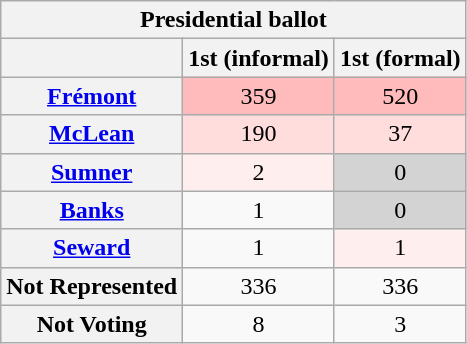<table class="wikitable sortable" style="text-align:center">
<tr>
<th colspan="3"><strong>Presidential ballot</strong></th>
</tr>
<tr>
<th></th>
<th>1st (informal)</th>
<th>1st (formal)</th>
</tr>
<tr>
<th><a href='#'>Frémont</a></th>
<td style="background:#fbb;">359</td>
<td style="background:#fbb;">520</td>
</tr>
<tr>
<th><a href='#'>McLean</a></th>
<td style="background:#fdd;">190</td>
<td style="background:#fdd;">37</td>
</tr>
<tr>
<th><a href='#'>Sumner</a></th>
<td style="background:#fee;">2</td>
<td style="background:#d3d3d3">0</td>
</tr>
<tr>
<th><a href='#'>Banks</a></th>
<td>1</td>
<td style="background:#d3d3d3">0</td>
</tr>
<tr>
<th><a href='#'>Seward</a></th>
<td>1</td>
<td style="background:#fee;">1</td>
</tr>
<tr>
<th>Not Represented</th>
<td>336</td>
<td>336</td>
</tr>
<tr>
<th>Not Voting</th>
<td>8</td>
<td>3</td>
</tr>
</table>
